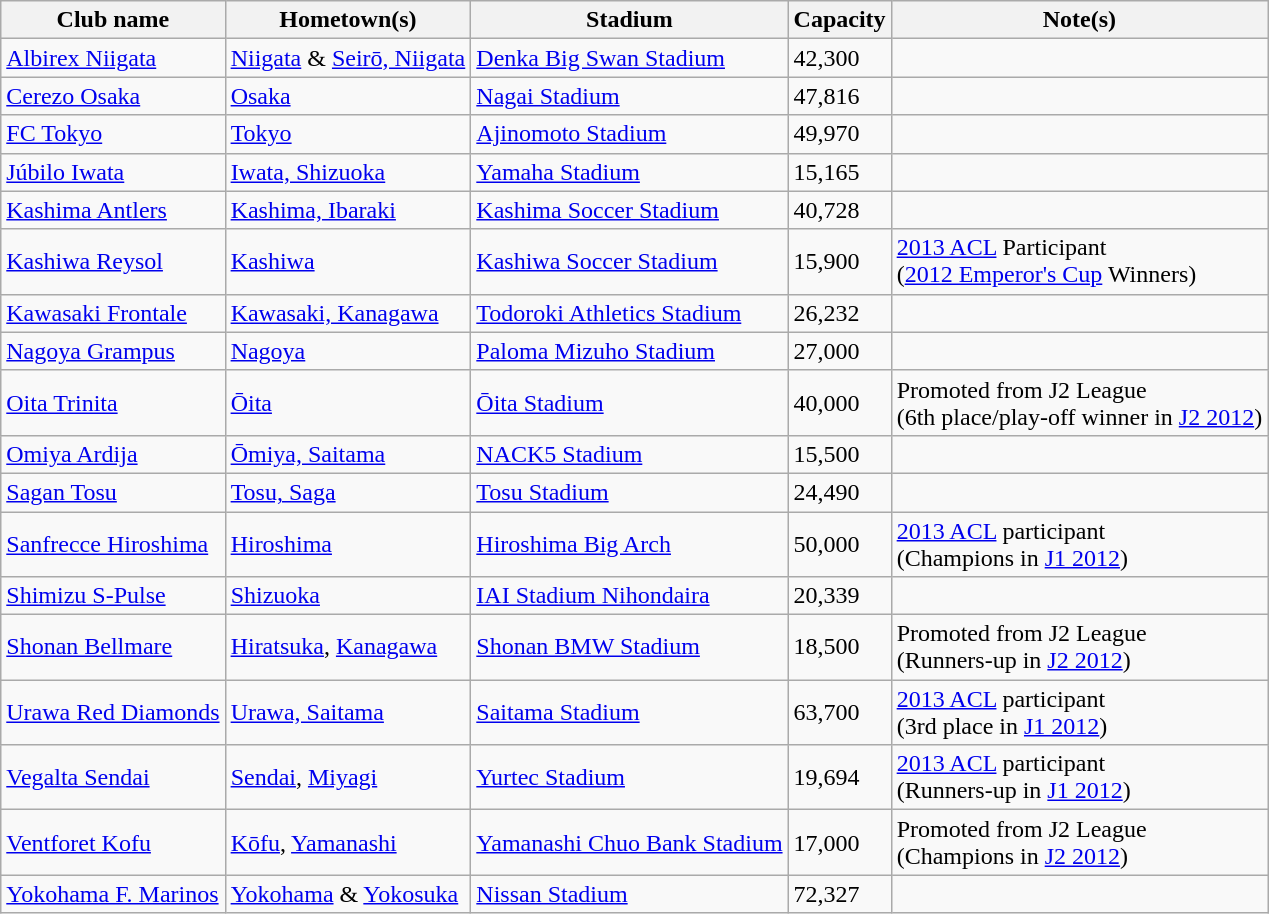<table class="wikitable sortable">
<tr>
<th>Club name</th>
<th>Hometown(s)</th>
<th>Stadium</th>
<th>Capacity</th>
<th>Note(s)</th>
</tr>
<tr>
<td><a href='#'>Albirex Niigata</a></td>
<td><a href='#'>Niigata</a> & <a href='#'>Seirō, Niigata</a></td>
<td><a href='#'>Denka Big Swan Stadium</a></td>
<td>42,300</td>
<td></td>
</tr>
<tr>
<td><a href='#'>Cerezo Osaka</a></td>
<td><a href='#'>Osaka</a></td>
<td><a href='#'>Nagai Stadium</a></td>
<td>47,816</td>
<td></td>
</tr>
<tr>
<td><a href='#'>FC Tokyo</a></td>
<td><a href='#'>Tokyo</a></td>
<td><a href='#'>Ajinomoto Stadium</a></td>
<td>49,970</td>
<td></td>
</tr>
<tr>
<td><a href='#'>Júbilo Iwata</a></td>
<td><a href='#'>Iwata, Shizuoka</a></td>
<td><a href='#'>Yamaha Stadium</a></td>
<td>15,165</td>
<td></td>
</tr>
<tr>
<td><a href='#'>Kashima Antlers</a></td>
<td><a href='#'>Kashima, Ibaraki</a></td>
<td><a href='#'>Kashima Soccer Stadium</a></td>
<td>40,728</td>
<td></td>
</tr>
<tr>
<td><a href='#'>Kashiwa Reysol</a></td>
<td><a href='#'>Kashiwa</a></td>
<td><a href='#'>Kashiwa Soccer Stadium</a></td>
<td>15,900</td>
<td><a href='#'>2013 ACL</a> Participant <br>(<a href='#'>2012 Emperor's Cup</a> Winners)</td>
</tr>
<tr>
<td><a href='#'>Kawasaki Frontale</a></td>
<td><a href='#'>Kawasaki, Kanagawa</a></td>
<td><a href='#'>Todoroki Athletics Stadium</a></td>
<td>26,232</td>
<td></td>
</tr>
<tr>
<td><a href='#'>Nagoya Grampus</a></td>
<td><a href='#'>Nagoya</a></td>
<td><a href='#'>Paloma Mizuho Stadium</a></td>
<td>27,000</td>
<td></td>
</tr>
<tr>
<td><a href='#'>Oita Trinita</a></td>
<td><a href='#'>Ōita</a></td>
<td><a href='#'>Ōita Stadium</a></td>
<td>40,000</td>
<td>Promoted from J2 League <br>(6th place/play-off winner in <a href='#'>J2 2012</a>)</td>
</tr>
<tr>
<td><a href='#'>Omiya Ardija</a></td>
<td><a href='#'>Ōmiya, Saitama</a></td>
<td><a href='#'>NACK5 Stadium</a></td>
<td>15,500</td>
<td></td>
</tr>
<tr>
<td><a href='#'>Sagan Tosu</a></td>
<td><a href='#'>Tosu, Saga</a></td>
<td><a href='#'>Tosu Stadium</a></td>
<td>24,490</td>
<td></td>
</tr>
<tr>
<td><a href='#'>Sanfrecce Hiroshima</a></td>
<td><a href='#'>Hiroshima</a></td>
<td><a href='#'>Hiroshima Big Arch</a></td>
<td>50,000</td>
<td><a href='#'>2013 ACL</a> participant<br>(Champions in <a href='#'>J1 2012</a>)</td>
</tr>
<tr>
<td><a href='#'>Shimizu S-Pulse</a></td>
<td><a href='#'>Shizuoka</a></td>
<td><a href='#'>IAI Stadium Nihondaira</a></td>
<td>20,339</td>
<td></td>
</tr>
<tr>
<td><a href='#'>Shonan Bellmare</a></td>
<td><a href='#'>Hiratsuka</a>, <a href='#'>Kanagawa</a></td>
<td><a href='#'>Shonan BMW Stadium</a></td>
<td>18,500</td>
<td>Promoted from J2 League<br>(Runners-up in <a href='#'>J2 2012</a>)</td>
</tr>
<tr>
<td><a href='#'>Urawa Red Diamonds</a></td>
<td><a href='#'>Urawa, Saitama</a></td>
<td><a href='#'>Saitama Stadium</a></td>
<td>63,700</td>
<td><a href='#'>2013 ACL</a> participant<br>(3rd place in <a href='#'>J1 2012</a>)</td>
</tr>
<tr>
<td><a href='#'>Vegalta Sendai</a></td>
<td><a href='#'>Sendai</a>, <a href='#'>Miyagi</a></td>
<td><a href='#'>Yurtec Stadium</a></td>
<td>19,694</td>
<td><a href='#'>2013 ACL</a> participant<br>(Runners-up in <a href='#'>J1 2012</a>)</td>
</tr>
<tr>
<td><a href='#'>Ventforet Kofu</a></td>
<td><a href='#'>Kōfu</a>, <a href='#'>Yamanashi</a></td>
<td><a href='#'>Yamanashi Chuo Bank Stadium</a></td>
<td>17,000</td>
<td>Promoted from J2 League <br>(Champions in <a href='#'>J2 2012</a>)</td>
</tr>
<tr>
<td><a href='#'>Yokohama F. Marinos</a></td>
<td><a href='#'>Yokohama</a> & <a href='#'>Yokosuka</a></td>
<td><a href='#'>Nissan Stadium</a></td>
<td>72,327</td>
<td></td>
</tr>
</table>
